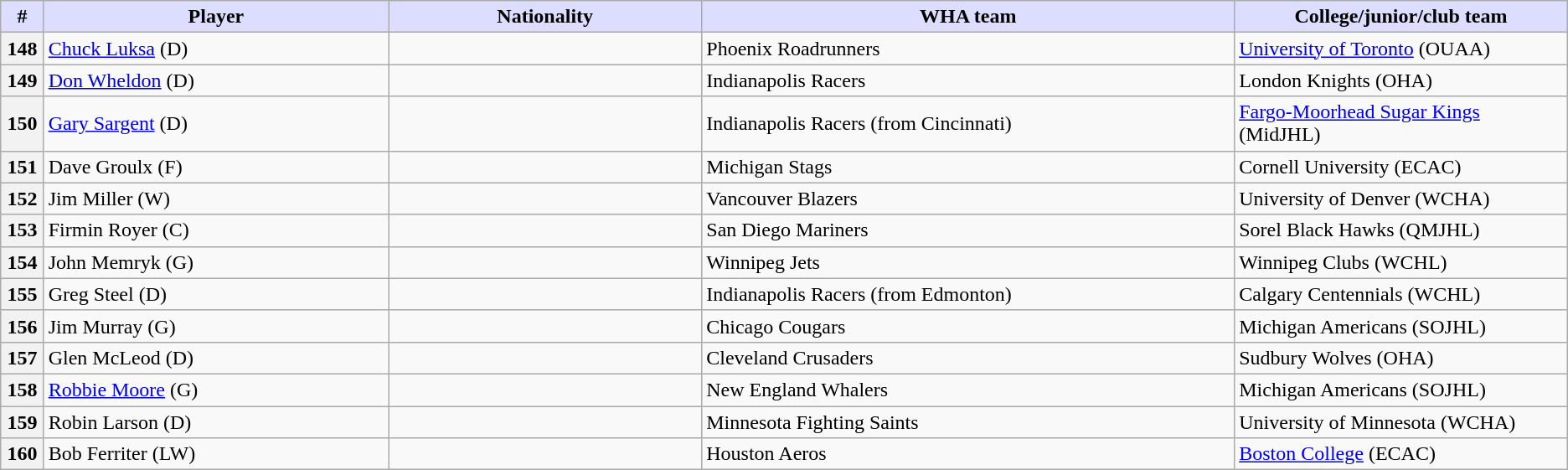<table class="wikitable">
<tr>
<th style="background:#ddf; width:2.75%;">#</th>
<th style="background:#ddf; width:22.0%;">Player</th>
<th style="background:#ddf; width:20.0%;">Nationality</th>
<th style="background:#ddf; width:34.0%;">WHA team</th>
<th style="background:#ddf; width:100.0%;">College/junior/club team</th>
</tr>
<tr>
<th>148</th>
<td><a href='#'>Chuck Luksa</a> (D)</td>
<td></td>
<td>Phoenix Roadrunners</td>
<td><a href='#'>University of Toronto</a> (OUAA)</td>
</tr>
<tr>
<th>149</th>
<td><a href='#'>Don Wheldon</a> (D)</td>
<td></td>
<td>Indianapolis Racers</td>
<td>London Knights (OHA)</td>
</tr>
<tr>
<th>150</th>
<td><a href='#'>Gary Sargent</a> (D)</td>
<td></td>
<td>Indianapolis Racers (from Cincinnati)</td>
<td><a href='#'>Fargo-Moorhead Sugar Kings</a> (MidJHL)</td>
</tr>
<tr>
<th>151</th>
<td>Dave Groulx (F)</td>
<td></td>
<td>Michigan Stags</td>
<td>Cornell University (ECAC)</td>
</tr>
<tr>
<th>152</th>
<td>Jim Miller (W)</td>
<td></td>
<td>Vancouver Blazers</td>
<td>University of Denver (WCHA)</td>
</tr>
<tr>
<th>153</th>
<td>Firmin Royer (C)</td>
<td></td>
<td>San Diego Mariners</td>
<td>Sorel Black Hawks (QMJHL)</td>
</tr>
<tr>
<th>154</th>
<td>John Memryk (G)</td>
<td></td>
<td>Winnipeg Jets</td>
<td>Winnipeg Clubs (WCHL)</td>
</tr>
<tr>
<th>155</th>
<td>Greg Steel (D)</td>
<td></td>
<td>Indianapolis Racers (from Edmonton)</td>
<td>Calgary Centennials (WCHL)</td>
</tr>
<tr>
<th>156</th>
<td>Jim Murray (G)</td>
<td></td>
<td>Chicago Cougars</td>
<td>Michigan Americans (SOJHL)</td>
</tr>
<tr>
<th>157</th>
<td>Glen McLeod (D)</td>
<td></td>
<td>Cleveland Crusaders</td>
<td>Sudbury Wolves (OHA)</td>
</tr>
<tr>
<th>158</th>
<td><a href='#'>Robbie Moore</a> (G)</td>
<td></td>
<td>New England Whalers</td>
<td>Michigan Americans (SOJHL)</td>
</tr>
<tr>
<th>159</th>
<td>Robin Larson (D)</td>
<td></td>
<td>Minnesota Fighting Saints</td>
<td>University of Minnesota (WCHA)</td>
</tr>
<tr>
<th>160</th>
<td>Bob Ferriter (LW)</td>
<td></td>
<td>Houston Aeros</td>
<td><a href='#'>Boston College</a> (ECAC)</td>
</tr>
</table>
